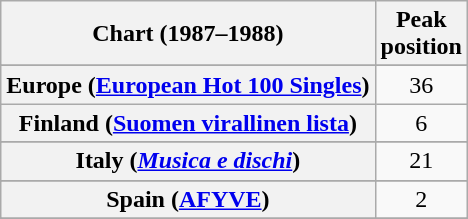<table class="wikitable sortable plainrowheaders" style="text-align:center">
<tr>
<th scope="col">Chart (1987–1988)</th>
<th scope="col">Peak<br>position</th>
</tr>
<tr>
</tr>
<tr>
<th scope="row">Europe (<a href='#'>European Hot 100 Singles</a>)</th>
<td>36</td>
</tr>
<tr>
<th scope="row">Finland (<a href='#'>Suomen virallinen lista</a>)</th>
<td>6</td>
</tr>
<tr>
</tr>
<tr>
<th scope="row">Italy (<em><a href='#'>Musica e dischi</a></em>)</th>
<td>21</td>
</tr>
<tr>
</tr>
<tr>
</tr>
<tr>
<th scope="row">Spain (<a href='#'>AFYVE</a>)</th>
<td>2</td>
</tr>
<tr>
</tr>
<tr>
</tr>
</table>
